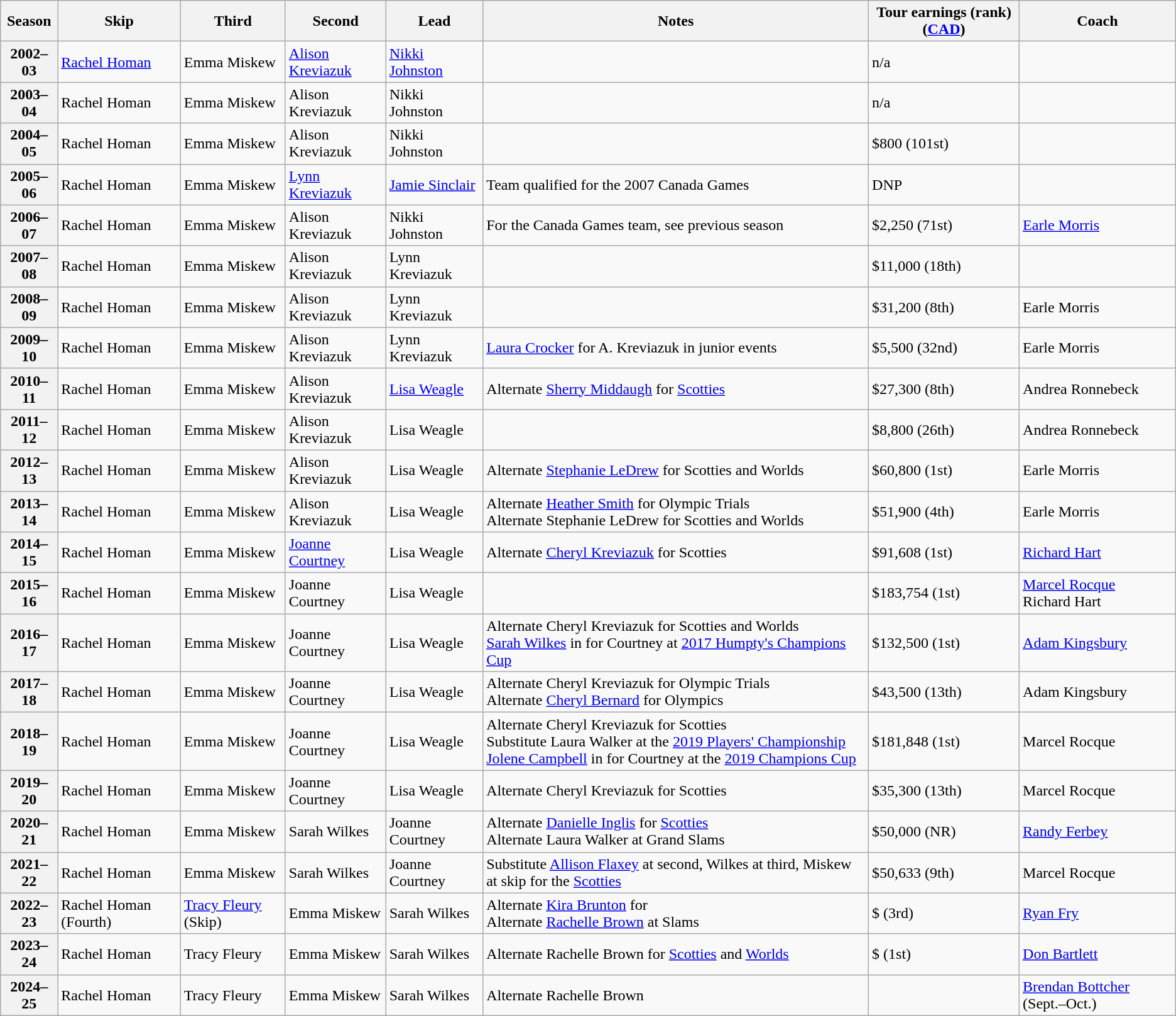<table class="wikitable">
<tr>
<th scope="col">Season</th>
<th scope="col">Skip</th>
<th scope="col">Third</th>
<th scope="col">Second</th>
<th scope="col">Lead</th>
<th scope="col">Notes</th>
<th scope="col">Tour earnings (rank) (<a href='#'>CAD</a>)</th>
<th scope="col">Coach</th>
</tr>
<tr>
<th scope="row">2002–03</th>
<td><a href='#'>Rachel Homan</a></td>
<td>Emma Miskew</td>
<td><a href='#'>Alison Kreviazuk</a></td>
<td><a href='#'>Nikki Johnston</a></td>
<td></td>
<td>n/a</td>
<td></td>
</tr>
<tr>
<th scope="row">2003–04</th>
<td>Rachel Homan</td>
<td>Emma Miskew</td>
<td>Alison Kreviazuk</td>
<td>Nikki Johnston</td>
<td></td>
<td>n/a</td>
<td></td>
</tr>
<tr>
<th scope="row">2004–05</th>
<td>Rachel Homan</td>
<td>Emma Miskew</td>
<td>Alison Kreviazuk</td>
<td>Nikki Johnston</td>
<td></td>
<td>$800 (101st)</td>
<td></td>
</tr>
<tr>
<th scope="row">2005–06</th>
<td>Rachel Homan</td>
<td>Emma Miskew</td>
<td><a href='#'>Lynn Kreviazuk</a></td>
<td><a href='#'>Jamie Sinclair</a></td>
<td>Team qualified for the 2007 Canada Games</td>
<td>DNP</td>
<td></td>
</tr>
<tr>
<th scope="row">2006–07</th>
<td>Rachel Homan</td>
<td>Emma Miskew</td>
<td>Alison Kreviazuk</td>
<td>Nikki Johnston</td>
<td>For the Canada Games team, see previous season</td>
<td>$2,250 (71st)</td>
<td><a href='#'>Earle Morris</a></td>
</tr>
<tr>
<th scope="row">2007–08</th>
<td>Rachel Homan</td>
<td>Emma Miskew</td>
<td>Alison Kreviazuk</td>
<td>Lynn Kreviazuk</td>
<td></td>
<td>$11,000 (18th)</td>
<td></td>
</tr>
<tr>
<th scope="row">2008–09</th>
<td>Rachel Homan</td>
<td>Emma Miskew</td>
<td>Alison Kreviazuk</td>
<td>Lynn Kreviazuk</td>
<td></td>
<td>$31,200 (8th)</td>
<td>Earle Morris</td>
</tr>
<tr>
<th scope="row">2009–10</th>
<td>Rachel Homan</td>
<td>Emma Miskew</td>
<td>Alison Kreviazuk</td>
<td>Lynn Kreviazuk</td>
<td><a href='#'>Laura Crocker</a> for A. Kreviazuk in junior events</td>
<td>$5,500 (32nd)</td>
<td>Earle Morris</td>
</tr>
<tr>
<th scope="row">2010–11</th>
<td>Rachel Homan</td>
<td>Emma Miskew</td>
<td>Alison Kreviazuk</td>
<td><a href='#'>Lisa Weagle</a></td>
<td>Alternate <a href='#'>Sherry Middaugh</a> for <a href='#'>Scotties</a></td>
<td>$27,300 (8th)</td>
<td>Andrea Ronnebeck</td>
</tr>
<tr>
<th scope="row">2011–12</th>
<td>Rachel Homan</td>
<td>Emma Miskew</td>
<td>Alison Kreviazuk</td>
<td>Lisa Weagle</td>
<td></td>
<td>$8,800 (26th)</td>
<td>Andrea Ronnebeck</td>
</tr>
<tr>
<th scope="row">2012–13</th>
<td>Rachel Homan</td>
<td>Emma Miskew</td>
<td>Alison Kreviazuk</td>
<td>Lisa Weagle</td>
<td>Alternate <a href='#'>Stephanie LeDrew</a> for Scotties and Worlds</td>
<td>$60,800 (1st)</td>
<td>Earle Morris</td>
</tr>
<tr>
<th scope="row">2013–14</th>
<td>Rachel Homan</td>
<td>Emma Miskew</td>
<td>Alison Kreviazuk</td>
<td>Lisa Weagle</td>
<td>Alternate <a href='#'>Heather Smith</a> for Olympic Trials <br> Alternate Stephanie LeDrew for Scotties and Worlds</td>
<td>$51,900 (4th)</td>
<td>Earle Morris</td>
</tr>
<tr>
<th scope="row">2014–15</th>
<td>Rachel Homan</td>
<td>Emma Miskew</td>
<td><a href='#'>Joanne Courtney</a></td>
<td>Lisa Weagle</td>
<td>Alternate <a href='#'>Cheryl Kreviazuk</a> for Scotties</td>
<td>$91,608 (1st)</td>
<td><a href='#'>Richard Hart</a></td>
</tr>
<tr>
<th scope="row">2015–16</th>
<td>Rachel Homan</td>
<td>Emma Miskew</td>
<td>Joanne Courtney</td>
<td>Lisa Weagle</td>
<td></td>
<td>$183,754 (1st)</td>
<td><a href='#'>Marcel Rocque</a> <br>Richard Hart</td>
</tr>
<tr>
<th scope="row">2016–17</th>
<td>Rachel Homan</td>
<td>Emma Miskew</td>
<td>Joanne Courtney</td>
<td>Lisa Weagle</td>
<td>Alternate Cheryl Kreviazuk for Scotties and Worlds <br> <a href='#'>Sarah Wilkes</a> in  for Courtney at <a href='#'>2017 Humpty's Champions Cup</a></td>
<td>$132,500 (1st)</td>
<td><a href='#'>Adam Kingsbury</a></td>
</tr>
<tr>
<th scope="row">2017–18</th>
<td>Rachel Homan</td>
<td>Emma Miskew</td>
<td>Joanne Courtney</td>
<td>Lisa Weagle</td>
<td>Alternate Cheryl Kreviazuk for Olympic Trials <br> Alternate <a href='#'>Cheryl Bernard</a> for Olympics</td>
<td>$43,500 (13th)</td>
<td>Adam Kingsbury</td>
</tr>
<tr>
<th scope="row">2018–19</th>
<td>Rachel Homan</td>
<td>Emma Miskew</td>
<td>Joanne Courtney</td>
<td>Lisa Weagle</td>
<td>Alternate Cheryl Kreviazuk for Scotties <br> Substitute Laura Walker at the <a href='#'>2019 Players' Championship</a> <br> <a href='#'>Jolene Campbell</a> in for Courtney at the <a href='#'>2019 Champions Cup</a></td>
<td>$181,848 (1st)</td>
<td>Marcel Rocque</td>
</tr>
<tr>
<th scope="row">2019–20</th>
<td>Rachel Homan</td>
<td>Emma Miskew</td>
<td>Joanne Courtney</td>
<td>Lisa Weagle</td>
<td>Alternate Cheryl Kreviazuk for Scotties</td>
<td>$35,300 (13th)</td>
<td>Marcel Rocque</td>
</tr>
<tr>
<th scope="row">2020–21</th>
<td>Rachel Homan</td>
<td>Emma Miskew</td>
<td>Sarah Wilkes</td>
<td>Joanne Courtney</td>
<td>Alternate <a href='#'>Danielle Inglis</a> for <a href='#'>Scotties</a> <br> Alternate Laura Walker at Grand Slams</td>
<td>$50,000 (NR)</td>
<td><a href='#'>Randy Ferbey</a></td>
</tr>
<tr>
<th scope="row">2021–22</th>
<td>Rachel Homan</td>
<td>Emma Miskew</td>
<td>Sarah Wilkes</td>
<td>Joanne Courtney</td>
<td>Substitute <a href='#'>Allison Flaxey</a> at second, Wilkes at third, Miskew at skip for the <a href='#'>Scotties</a></td>
<td>$50,633 (9th)</td>
<td>Marcel Rocque</td>
</tr>
<tr>
<th scope="row">2022–23</th>
<td>Rachel Homan (Fourth)</td>
<td><a href='#'>Tracy Fleury</a> (Skip)</td>
<td>Emma Miskew</td>
<td>Sarah Wilkes</td>
<td>Alternate <a href='#'>Kira Brunton</a> for  <br> Alternate <a href='#'>Rachelle Brown</a> at Slams</td>
<td>$ (3rd)</td>
<td><a href='#'>Ryan Fry</a></td>
</tr>
<tr>
<th scope="row">2023–24</th>
<td>Rachel Homan</td>
<td>Tracy Fleury</td>
<td>Emma Miskew</td>
<td>Sarah Wilkes</td>
<td>Alternate Rachelle Brown for <a href='#'>Scotties</a> and <a href='#'>Worlds</a></td>
<td>$ (1st)</td>
<td><a href='#'>Don Bartlett</a></td>
</tr>
<tr>
<th scope="row">2024–25</th>
<td>Rachel Homan</td>
<td>Tracy Fleury</td>
<td>Emma Miskew</td>
<td>Sarah Wilkes</td>
<td>Alternate Rachelle Brown</td>
<td></td>
<td><a href='#'>Brendan Bottcher</a> (Sept.–Oct.)</td>
</tr>
</table>
